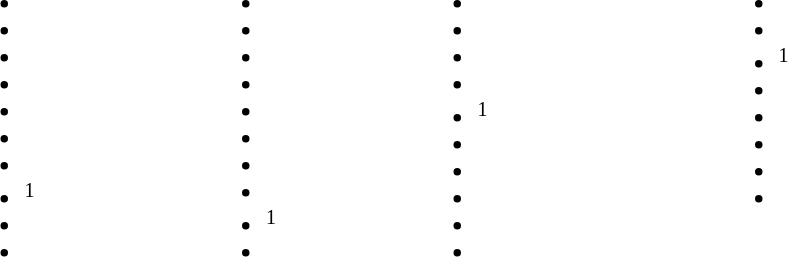<table>
<tr>
<td style="vertical-align:top; width:8%;"><br><ul><li></li><li></li><li></li><li></li><li></li><li></li><li></li><li><em></em><sup>1</sup></li><li></li><li></li></ul></td>
<td style="vertical-align:top; width:7%;"><br><ul><li></li><li></li><li></li><li></li><li></li><li></li><li></li><li></li><li><em></em><sup>1</sup></li><li></li></ul></td>
<td style="vertical-align:top; width:10%;"><br><ul><li></li><li></li><li></li><li></li><li><em></em><sup>1</sup></li><li></li><li></li><li></li><li></li><li></li></ul></td>
<td style="vertical-align:top; width:10%;"><br><ul><li></li><li></li><li><em></em><sup>1</sup></li><li></li><li></li><li></li><li></li><li></li></ul></td>
</tr>
</table>
